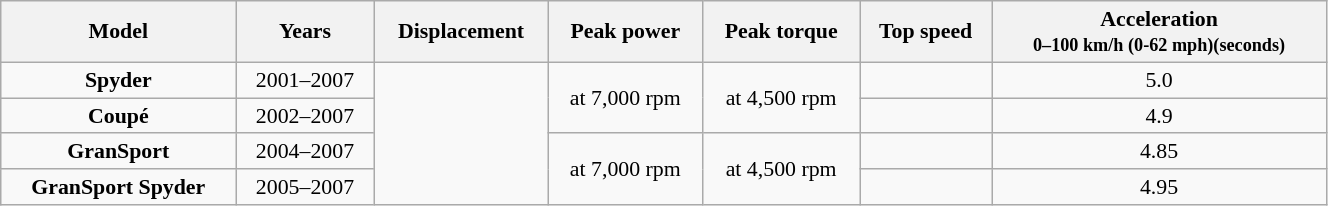<table class="wikitable" style="text-align:center; font-size:91%;" width=70%>
<tr>
<th>Model</th>
<th>Years</th>
<th>Displacement</th>
<th>Peak power</th>
<th>Peak torque</th>
<th>Top speed</th>
<th>Acceleration <br><small>0–100 km/h (0-62 mph)(seconds)</small></th>
</tr>
<tr>
<td><strong>Spyder</strong></td>
<td>2001–2007</td>
<td rowspan=4></td>
<td rowspan=2> at 7,000 rpm</td>
<td rowspan=2> at 4,500 rpm</td>
<td></td>
<td>5.0</td>
</tr>
<tr>
<td><strong>Coupé</strong></td>
<td>2002–2007</td>
<td></td>
<td>4.9</td>
</tr>
<tr>
<td><strong>GranSport</strong></td>
<td>2004–2007</td>
<td rowspan=2> at 7,000 rpm</td>
<td rowspan=2> at 4,500 rpm</td>
<td></td>
<td>4.85</td>
</tr>
<tr>
<td><strong>GranSport Spyder</strong></td>
<td>2005–2007</td>
<td></td>
<td>4.95</td>
</tr>
</table>
